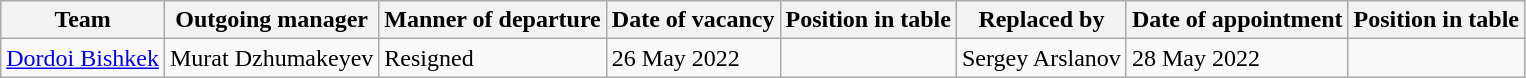<table class="wikitable">
<tr>
<th>Team</th>
<th>Outgoing manager</th>
<th>Manner of departure</th>
<th>Date of vacancy</th>
<th>Position in table</th>
<th>Replaced by</th>
<th>Date of appointment</th>
<th>Position in table</th>
</tr>
<tr>
<td><a href='#'>Dordoi Bishkek</a></td>
<td> Murat Dzhumakeyev</td>
<td>Resigned</td>
<td>26 May 2022</td>
<td></td>
<td> Sergey Arslanov</td>
<td>28 May 2022</td>
<td></td>
</tr>
</table>
